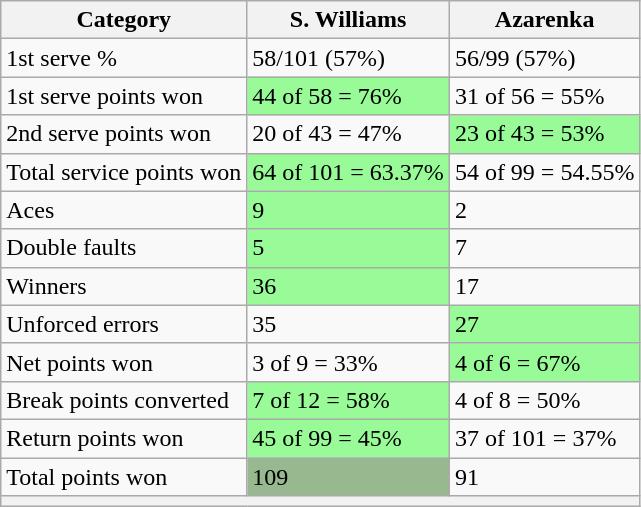<table class="wikitable">
<tr>
<th>Category</th>
<th> S. Williams</th>
<th> Azarenka</th>
</tr>
<tr>
<td>1st serve %</td>
<td>58/101 (57%)</td>
<td>56/99 (57%)</td>
</tr>
<tr>
<td>1st serve points won</td>
<td bgcolor=98FB98>44 of 58 = 76%</td>
<td>31 of 56 = 55%</td>
</tr>
<tr>
<td>2nd serve points won</td>
<td>20 of 43 = 47%</td>
<td bgcolor=98FB98>23 of 43 = 53%</td>
</tr>
<tr>
<td>Total service points won</td>
<td bgcolor=98FB98>64 of 101 = 63.37%</td>
<td>54 of 99 = 54.55%</td>
</tr>
<tr>
<td>Aces</td>
<td bgcolor=98FB98>9</td>
<td>2</td>
</tr>
<tr>
<td>Double faults</td>
<td bgcolor=98FB98>5</td>
<td>7</td>
</tr>
<tr>
<td>Winners</td>
<td bgcolor=98FB98>36</td>
<td>17</td>
</tr>
<tr>
<td>Unforced errors</td>
<td>35</td>
<td bgcolor=98FB98>27</td>
</tr>
<tr>
<td>Net points won</td>
<td>3 of 9 = 33%</td>
<td bgcolor=98FB98>4 of 6 = 67%</td>
</tr>
<tr>
<td>Break points converted</td>
<td bgcolor=98FB98>7 of 12 = 58%</td>
<td>4 of 8 = 50%</td>
</tr>
<tr>
<td>Return points won</td>
<td bgcolor=98FB98>45 of 99 = 45%</td>
<td>37 of 101 = 37%</td>
</tr>
<tr>
<td>Total points won</td>
<td bgcolor=98FB989>109</td>
<td>91</td>
</tr>
<tr>
<th colspan=3></th>
</tr>
</table>
